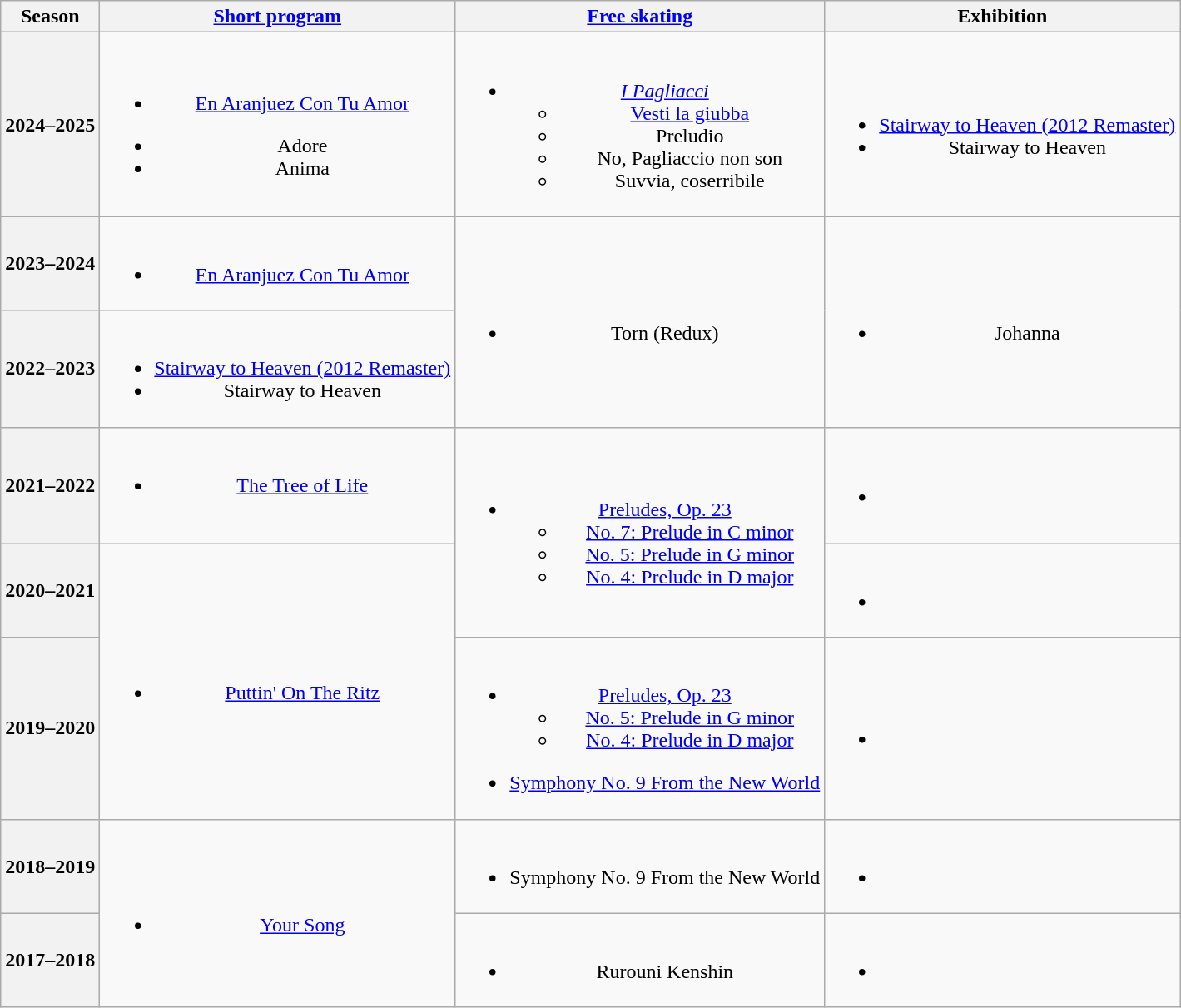<table class=wikitable style=text-align:center>
<tr>
<th>Season</th>
<th><a href='#'>Short program</a></th>
<th><a href='#'>Free skating</a></th>
<th>Exhibition</th>
</tr>
<tr>
<th>2024–2025 <br> </th>
<td><br><ul><li><a href='#'>En Aranjuez Con Tu Amor</a> <br></li></ul><ul><li>Adore</li><li>Anima <br> </li></ul></td>
<td><br><ul><li><em><a href='#'>I Pagliacci</a></em><ul><li><a href='#'>Vesti la giubba</a></li><li>Preludio</li><li>No, Pagliaccio non son</li><li>Suvvia, coserribile <br></li></ul></li></ul></td>
<td><br><ul><li><a href='#'>Stairway to Heaven (2012 Remaster)</a> <br></li><li>Stairway to Heaven <br></li></ul></td>
</tr>
<tr>
<th>2023–2024 <br> </th>
<td><br><ul><li><a href='#'>En Aranjuez Con Tu Amor</a> <br></li></ul></td>
<td rowspan=2><br><ul><li>Torn (Redux) <br></li></ul></td>
<td rowspan=2><br><ul><li>Johanna <br></li></ul></td>
</tr>
<tr>
<th>2022–2023 <br> </th>
<td><br><ul><li><a href='#'>Stairway to Heaven (2012 Remaster)</a> <br></li><li>Stairway to Heaven <br></li></ul></td>
</tr>
<tr>
<th>2021–2022 <br> </th>
<td><br><ul><li><a href='#'>The Tree of Life</a> <br><br></li></ul></td>
<td rowspan="2"><br><ul><li><a href='#'>Preludes, Op. 23</a><ul><li><a href='#'>No. 7: Prelude in C minor</a></li><li><a href='#'>No. 5: Prelude in G minor</a></li><li><a href='#'>No. 4: Prelude in D major</a> <br></li></ul></li></ul></td>
<td><br><ul><li></li></ul></td>
</tr>
<tr>
<th>2020–2021</th>
<td rowspan=2><br><ul><li><a href='#'>Puttin' On The Ritz</a> <br></li></ul></td>
<td><br><ul><li></li></ul></td>
</tr>
<tr>
<th>2019–2020<br></th>
<td><br><ul><li><a href='#'>Preludes, Op. 23</a><ul><li><a href='#'>No. 5: Prelude in G minor</a></li><li><a href='#'>No. 4: Prelude in D major</a> <br></li></ul></li></ul><ul><li><a href='#'>Symphony No. 9 From the New World</a> <br></li></ul></td>
<td><br><ul><li></li></ul></td>
</tr>
<tr>
<th>2018–2019 <br></th>
<td rowspan=2><br><ul><li><a href='#'>Your Song</a> <br></li></ul></td>
<td><br><ul><li>Symphony No. 9 From the New World <br></li></ul></td>
<td><br><ul><li></li></ul></td>
</tr>
<tr>
<th>2017–2018 <br></th>
<td><br><ul><li>Rurouni Kenshin <br></li></ul></td>
<td><br><ul><li></li></ul></td>
</tr>
</table>
